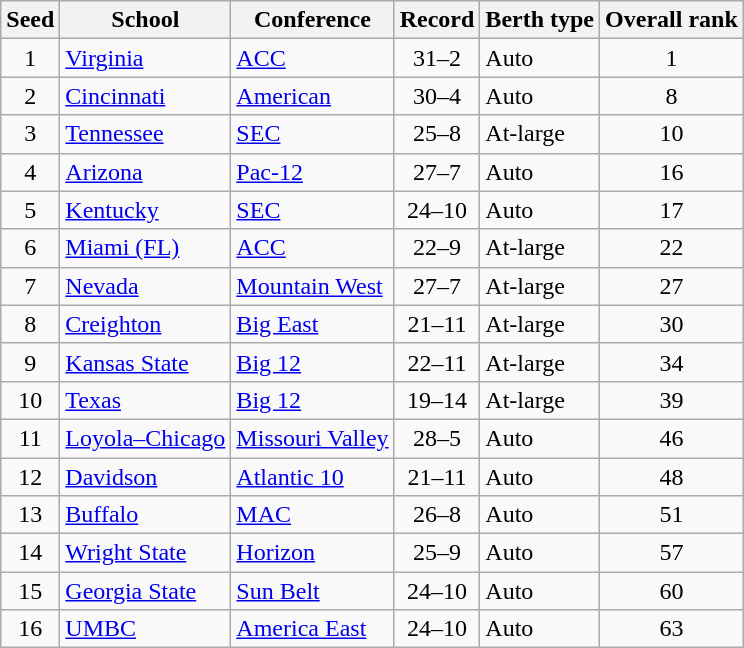<table class="wikitable sortable plainrowheaders">
<tr>
<th scope="col">Seed</th>
<th scope="col">School</th>
<th scope="col">Conference</th>
<th scope="col">Record</th>
<th scope="col">Berth type</th>
<th scope="col">Overall rank</th>
</tr>
<tr>
<td align=center>1</td>
<td><a href='#'>Virginia</a></td>
<td><a href='#'>ACC</a></td>
<td align=center>31–2</td>
<td>Auto</td>
<td align=center>1</td>
</tr>
<tr>
<td align=center>2</td>
<td><a href='#'>Cincinnati</a></td>
<td><a href='#'>American</a></td>
<td align=center>30–4</td>
<td>Auto</td>
<td align=center>8</td>
</tr>
<tr>
<td align=center>3</td>
<td><a href='#'>Tennessee</a></td>
<td><a href='#'>SEC</a></td>
<td align=center>25–8</td>
<td>At-large</td>
<td align=center>10</td>
</tr>
<tr>
<td align=center>4</td>
<td><a href='#'>Arizona</a></td>
<td><a href='#'>Pac-12</a></td>
<td align=center>27–7</td>
<td>Auto</td>
<td align=center>16</td>
</tr>
<tr>
<td align=center>5</td>
<td><a href='#'>Kentucky</a></td>
<td><a href='#'>SEC</a></td>
<td align=center>24–10</td>
<td>Auto</td>
<td align=center>17</td>
</tr>
<tr>
<td align=center>6</td>
<td><a href='#'>Miami (FL)</a></td>
<td><a href='#'>ACC</a></td>
<td align=center>22–9</td>
<td>At-large</td>
<td align=center>22</td>
</tr>
<tr>
<td align=center>7</td>
<td><a href='#'>Nevada</a></td>
<td><a href='#'>Mountain West</a></td>
<td align=center>27–7</td>
<td>At-large</td>
<td align=center>27</td>
</tr>
<tr>
<td align=center>8</td>
<td><a href='#'>Creighton</a></td>
<td><a href='#'>Big East</a></td>
<td align=center>21–11</td>
<td>At-large</td>
<td align=center>30</td>
</tr>
<tr>
<td align=center>9</td>
<td><a href='#'>Kansas State</a></td>
<td><a href='#'>Big 12</a></td>
<td align=center>22–11</td>
<td>At-large</td>
<td align=center>34</td>
</tr>
<tr>
<td align=center>10</td>
<td><a href='#'>Texas</a></td>
<td><a href='#'>Big 12</a></td>
<td align=center>19–14</td>
<td>At-large</td>
<td align=center>39</td>
</tr>
<tr>
<td align=center>11</td>
<td><a href='#'>Loyola–Chicago</a></td>
<td><a href='#'>Missouri Valley</a></td>
<td align=center>28–5</td>
<td>Auto</td>
<td align=center>46</td>
</tr>
<tr>
<td align=center>12</td>
<td><a href='#'>Davidson</a></td>
<td><a href='#'>Atlantic 10</a></td>
<td align=center>21–11</td>
<td>Auto</td>
<td align=center>48</td>
</tr>
<tr>
<td align=center>13</td>
<td><a href='#'>Buffalo</a></td>
<td><a href='#'>MAC</a></td>
<td align=center>26–8</td>
<td>Auto</td>
<td align=center>51</td>
</tr>
<tr>
<td align=center>14</td>
<td><a href='#'>Wright State</a></td>
<td><a href='#'>Horizon</a></td>
<td align=center>25–9</td>
<td>Auto</td>
<td align=center>57</td>
</tr>
<tr>
<td align=center>15</td>
<td><a href='#'>Georgia State</a></td>
<td><a href='#'>Sun Belt</a></td>
<td align=center>24–10</td>
<td>Auto</td>
<td align=center>60</td>
</tr>
<tr>
<td align=center>16</td>
<td><a href='#'>UMBC</a></td>
<td><a href='#'>America East</a></td>
<td align=center>24–10</td>
<td>Auto</td>
<td align=center>63</td>
</tr>
</table>
